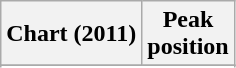<table class="wikitable sortable plainrowheaders">
<tr>
<th scope="col">Chart (2011)</th>
<th scope="col">Peak<br>position</th>
</tr>
<tr>
</tr>
<tr>
</tr>
</table>
